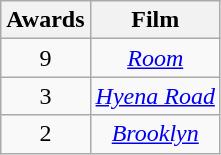<table class="wikitable" style="text-align: center">
<tr>
<th scope="col">Awards</th>
<th scope="col">Film</th>
</tr>
<tr>
<td>9</td>
<td><em><a href='#'>Room</a></em></td>
</tr>
<tr>
<td>3</td>
<td><em><a href='#'>Hyena Road</a></em></td>
</tr>
<tr>
<td>2</td>
<td><em><a href='#'>Brooklyn</a></em></td>
</tr>
</table>
